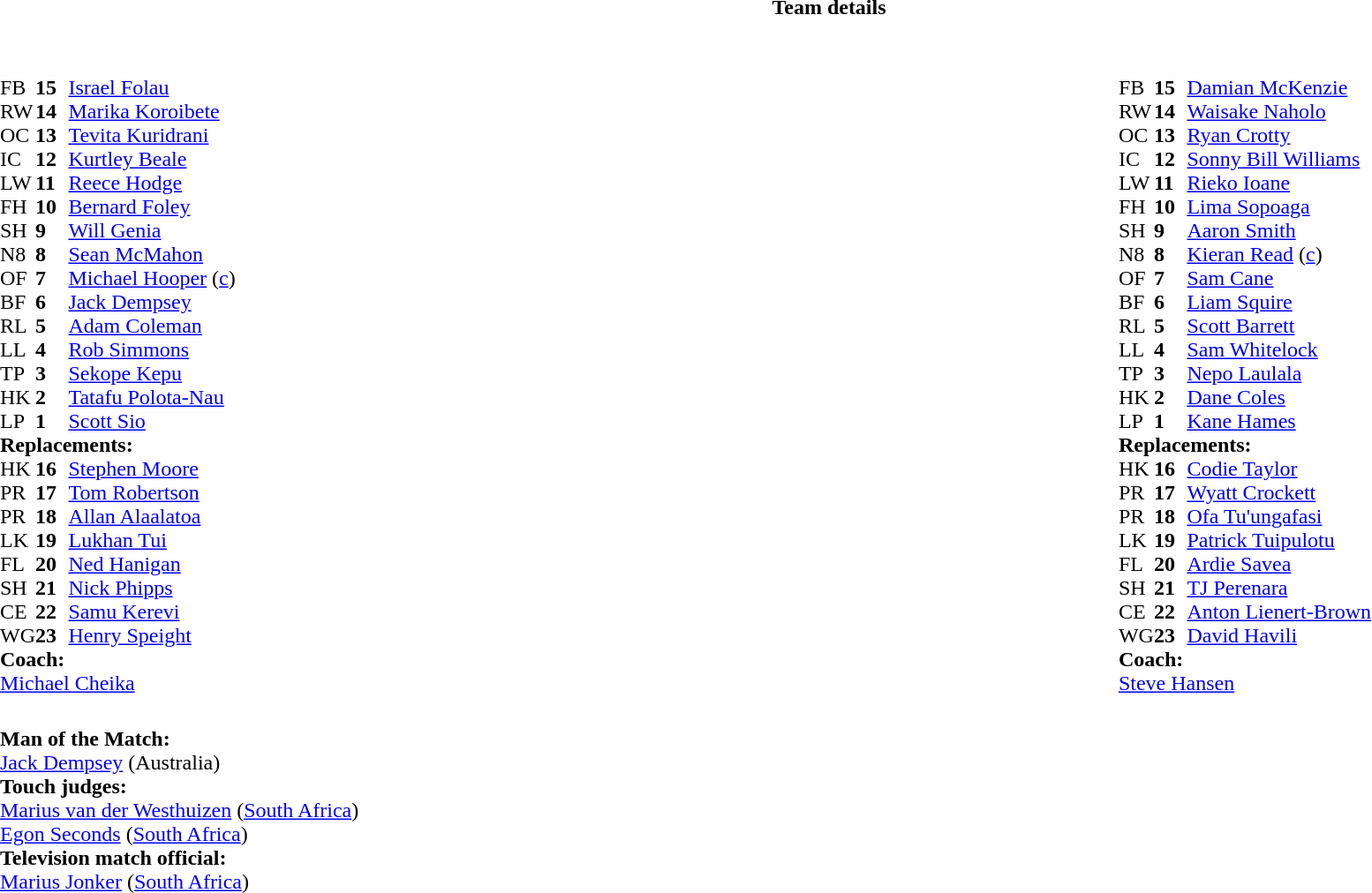<table border="0" width="100%" class="collapsible collapsed">
<tr>
<th>Team details</th>
</tr>
<tr>
<td><br><table width="100%">
<tr>
<td valign="top" width="50%"><br><table style="font-size:100%" cellspacing="0" cellpadding="0">
<tr>
<th width="25"></th>
<th width="25"></th>
</tr>
<tr>
<td>FB</td>
<td><strong>15</strong></td>
<td><a href='#'>Israel Folau</a></td>
</tr>
<tr>
<td>RW</td>
<td><strong>14</strong></td>
<td><a href='#'>Marika Koroibete</a></td>
</tr>
<tr>
<td>OC</td>
<td><strong>13</strong></td>
<td><a href='#'>Tevita Kuridrani</a></td>
</tr>
<tr>
<td>IC</td>
<td><strong>12</strong></td>
<td><a href='#'>Kurtley Beale</a></td>
<td></td>
<td></td>
</tr>
<tr>
<td>LW</td>
<td><strong>11</strong></td>
<td><a href='#'>Reece Hodge</a></td>
</tr>
<tr>
<td>FH</td>
<td><strong>10</strong></td>
<td><a href='#'>Bernard Foley</a></td>
</tr>
<tr>
<td>SH</td>
<td><strong>9</strong></td>
<td><a href='#'>Will Genia</a></td>
<td></td>
<td></td>
</tr>
<tr>
<td>N8</td>
<td><strong>8</strong></td>
<td><a href='#'>Sean McMahon</a></td>
</tr>
<tr>
<td>OF</td>
<td><strong>7</strong></td>
<td><a href='#'>Michael Hooper</a> (<a href='#'>c</a>)</td>
</tr>
<tr>
<td>BF</td>
<td><strong>6</strong></td>
<td><a href='#'>Jack Dempsey</a></td>
<td></td>
<td></td>
</tr>
<tr>
<td>RL</td>
<td><strong>5</strong></td>
<td><a href='#'>Adam Coleman</a></td>
</tr>
<tr>
<td>LL</td>
<td><strong>4</strong></td>
<td><a href='#'>Rob Simmons</a></td>
<td></td>
<td></td>
</tr>
<tr>
<td>TP</td>
<td><strong>3</strong></td>
<td><a href='#'>Sekope Kepu</a></td>
<td></td>
<td></td>
</tr>
<tr>
<td>HK</td>
<td><strong>2</strong></td>
<td><a href='#'>Tatafu Polota-Nau</a></td>
<td></td>
<td></td>
</tr>
<tr>
<td>LP</td>
<td><strong>1</strong></td>
<td><a href='#'>Scott Sio</a></td>
<td></td>
<td></td>
</tr>
<tr>
<td colspan="3"><strong>Replacements:</strong></td>
</tr>
<tr>
<td>HK</td>
<td><strong>16</strong></td>
<td><a href='#'>Stephen Moore</a></td>
<td></td>
<td></td>
</tr>
<tr>
<td>PR</td>
<td><strong>17</strong></td>
<td><a href='#'>Tom Robertson</a></td>
<td></td>
<td></td>
</tr>
<tr>
<td>PR</td>
<td><strong>18</strong></td>
<td><a href='#'>Allan Alaalatoa</a></td>
<td></td>
<td></td>
</tr>
<tr>
<td>LK</td>
<td><strong>19</strong></td>
<td><a href='#'>Lukhan Tui</a></td>
<td></td>
<td></td>
</tr>
<tr>
<td>FL</td>
<td><strong>20</strong></td>
<td><a href='#'>Ned Hanigan</a></td>
<td></td>
<td></td>
</tr>
<tr>
<td>SH</td>
<td><strong>21</strong></td>
<td><a href='#'>Nick Phipps</a></td>
<td></td>
<td></td>
</tr>
<tr>
<td>CE</td>
<td><strong>22</strong></td>
<td><a href='#'>Samu Kerevi</a></td>
<td></td>
<td></td>
</tr>
<tr>
<td>WG</td>
<td><strong>23</strong></td>
<td><a href='#'>Henry Speight</a></td>
</tr>
<tr>
<td colspan="3"><strong>Coach:</strong></td>
</tr>
<tr>
<td colspan="4"> <a href='#'>Michael Cheika</a></td>
</tr>
</table>
</td>
<td valign="top" width="50%"><br><table style="font-size:100%" cellspacing="0" cellpadding="0" align="center">
<tr>
<th width="25"></th>
<th width="25"></th>
</tr>
<tr>
<td>FB</td>
<td><strong>15</strong></td>
<td><a href='#'>Damian McKenzie</a></td>
</tr>
<tr>
<td>RW</td>
<td><strong>14</strong></td>
<td><a href='#'>Waisake Naholo</a></td>
</tr>
<tr>
<td>OC</td>
<td><strong>13</strong></td>
<td><a href='#'>Ryan Crotty</a></td>
<td></td>
<td></td>
</tr>
<tr>
<td>IC</td>
<td><strong>12</strong></td>
<td><a href='#'>Sonny Bill Williams</a></td>
</tr>
<tr>
<td>LW</td>
<td><strong>11</strong></td>
<td><a href='#'>Rieko Ioane</a></td>
<td></td>
<td></td>
<td></td>
</tr>
<tr>
<td>FH</td>
<td><strong>10</strong></td>
<td><a href='#'>Lima Sopoaga</a></td>
<td></td>
<td></td>
<td></td>
<td></td>
</tr>
<tr>
<td>SH</td>
<td><strong>9</strong></td>
<td><a href='#'>Aaron Smith</a></td>
<td></td>
<td></td>
</tr>
<tr>
<td>N8</td>
<td><strong>8</strong></td>
<td><a href='#'>Kieran Read</a> (<a href='#'>c</a>)</td>
</tr>
<tr>
<td>OF</td>
<td><strong>7</strong></td>
<td><a href='#'>Sam Cane</a></td>
</tr>
<tr>
<td>BF</td>
<td><strong>6</strong></td>
<td><a href='#'>Liam Squire</a></td>
<td></td>
<td></td>
</tr>
<tr>
<td>RL</td>
<td><strong>5</strong></td>
<td><a href='#'>Scott Barrett</a></td>
<td></td>
<td></td>
</tr>
<tr>
<td>LL</td>
<td><strong>4</strong></td>
<td><a href='#'>Sam Whitelock</a></td>
</tr>
<tr>
<td>TP</td>
<td><strong>3</strong></td>
<td><a href='#'>Nepo Laulala</a></td>
<td></td>
<td></td>
</tr>
<tr>
<td>HK</td>
<td><strong>2</strong></td>
<td><a href='#'>Dane Coles</a></td>
<td></td>
<td></td>
</tr>
<tr>
<td>LP</td>
<td><strong>1</strong></td>
<td><a href='#'>Kane Hames</a></td>
<td></td>
<td></td>
</tr>
<tr>
<td colspan="3"><strong>Replacements:</strong></td>
</tr>
<tr>
<td>HK</td>
<td><strong>16</strong></td>
<td><a href='#'>Codie Taylor</a></td>
<td></td>
<td></td>
</tr>
<tr>
<td>PR</td>
<td><strong>17</strong></td>
<td><a href='#'>Wyatt Crockett</a></td>
<td></td>
<td></td>
</tr>
<tr>
<td>PR</td>
<td><strong>18</strong></td>
<td><a href='#'>Ofa Tu'ungafasi</a></td>
<td></td>
<td></td>
</tr>
<tr>
<td>LK</td>
<td><strong>19</strong></td>
<td><a href='#'>Patrick Tuipulotu</a></td>
<td></td>
<td></td>
</tr>
<tr>
<td>FL</td>
<td><strong>20</strong></td>
<td><a href='#'>Ardie Savea</a></td>
<td></td>
<td></td>
</tr>
<tr>
<td>SH</td>
<td><strong>21</strong></td>
<td><a href='#'>TJ Perenara</a></td>
<td></td>
<td></td>
</tr>
<tr>
<td>CE</td>
<td><strong>22</strong></td>
<td><a href='#'>Anton Lienert-Brown</a></td>
<td></td>
<td></td>
</tr>
<tr>
<td>WG</td>
<td><strong>23</strong></td>
<td><a href='#'>David Havili</a></td>
<td></td>
<td></td>
<td></td>
<td></td>
</tr>
<tr>
<td colspan="3"><strong>Coach:</strong></td>
</tr>
<tr>
<td colspan="4"> <a href='#'>Steve Hansen</a></td>
</tr>
</table>
</td>
</tr>
</table>
<table width=100% style="font-size:100%">
<tr>
<td><br><strong>Man of the Match:</strong>
<br><a href='#'>Jack Dempsey</a> (Australia)<br><strong>Touch judges:</strong>
<br><a href='#'>Marius van der Westhuizen</a> (<a href='#'>South Africa</a>)
<br><a href='#'>Egon Seconds</a> (<a href='#'>South Africa</a>)
<br><strong>Television match official:</strong>
<br><a href='#'>Marius Jonker</a> (<a href='#'>South Africa</a>)</td>
</tr>
</table>
</td>
</tr>
</table>
